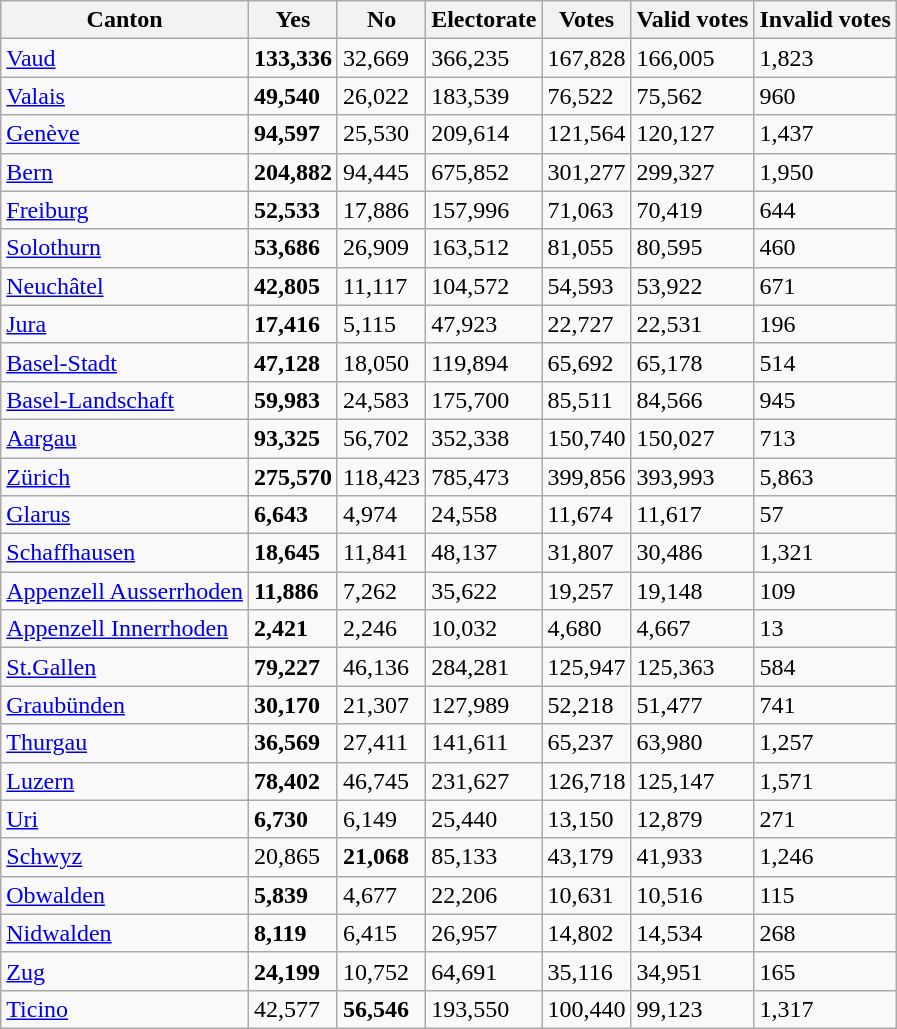<table class="wikitable sortable">
<tr>
<th>Canton</th>
<th>Yes</th>
<th>No</th>
<th>Electorate</th>
<th>Votes</th>
<th>Valid votes</th>
<th>Invalid votes</th>
</tr>
<tr>
<td><a href='#'>Vaud</a></td>
<td><strong>133,336</strong></td>
<td>32,669</td>
<td>366,235</td>
<td>167,828</td>
<td>166,005</td>
<td>1,823</td>
</tr>
<tr>
<td><a href='#'>Valais</a></td>
<td><strong>49,540</strong></td>
<td>26,022</td>
<td>183,539</td>
<td>76,522</td>
<td>75,562</td>
<td>960</td>
</tr>
<tr>
<td><a href='#'>Genève</a></td>
<td><strong>94,597</strong></td>
<td>25,530</td>
<td>209,614</td>
<td>121,564</td>
<td>120,127</td>
<td>1,437</td>
</tr>
<tr>
<td><a href='#'>Bern</a></td>
<td><strong>204,882</strong></td>
<td>94,445</td>
<td>675,852</td>
<td>301,277</td>
<td>299,327</td>
<td>1,950</td>
</tr>
<tr>
<td><a href='#'>Freiburg</a></td>
<td><strong>52,533</strong></td>
<td>17,886</td>
<td>157,996</td>
<td>71,063</td>
<td>70,419</td>
<td>644</td>
</tr>
<tr>
<td><a href='#'>Solothurn</a></td>
<td><strong>53,686</strong></td>
<td>26,909</td>
<td>163,512</td>
<td>81,055</td>
<td>80,595</td>
<td>460</td>
</tr>
<tr>
<td><a href='#'>Neuchâtel</a></td>
<td><strong>42,805</strong></td>
<td>11,117</td>
<td>104,572</td>
<td>54,593</td>
<td>53,922</td>
<td>671</td>
</tr>
<tr>
<td><a href='#'>Jura</a></td>
<td><strong>17,416</strong></td>
<td>5,115</td>
<td>47,923</td>
<td>22,727</td>
<td>22,531</td>
<td>196</td>
</tr>
<tr>
<td><a href='#'>Basel-Stadt</a></td>
<td><strong>47,128</strong></td>
<td>18,050</td>
<td>119,894</td>
<td>65,692</td>
<td>65,178</td>
<td>514</td>
</tr>
<tr>
<td><a href='#'>Basel-Landschaft</a></td>
<td><strong>59,983</strong></td>
<td>24,583</td>
<td>175,700</td>
<td>85,511</td>
<td>84,566</td>
<td>945</td>
</tr>
<tr>
<td><a href='#'>Aargau</a></td>
<td><strong>93,325</strong></td>
<td>56,702</td>
<td>352,338</td>
<td>150,740</td>
<td>150,027</td>
<td>713</td>
</tr>
<tr>
<td><a href='#'>Zürich</a></td>
<td><strong>275,570</strong></td>
<td>118,423</td>
<td>785,473</td>
<td>399,856</td>
<td>393,993</td>
<td>5,863</td>
</tr>
<tr>
<td><a href='#'>Glarus</a></td>
<td><strong>6,643</strong></td>
<td>4,974</td>
<td>24,558</td>
<td>11,674</td>
<td>11,617</td>
<td>57</td>
</tr>
<tr>
<td><a href='#'>Schaffhausen</a></td>
<td><strong>18,645</strong></td>
<td>11,841</td>
<td>48,137</td>
<td>31,807</td>
<td>30,486</td>
<td>1,321</td>
</tr>
<tr>
<td><a href='#'>Appenzell Ausserrhoden</a></td>
<td><strong>11,886</strong></td>
<td>7,262</td>
<td>35,622</td>
<td>19,257</td>
<td>19,148</td>
<td>109</td>
</tr>
<tr>
<td><a href='#'>Appenzell Innerrhoden</a></td>
<td><strong>2,421</strong></td>
<td>2,246</td>
<td>10,032</td>
<td>4,680</td>
<td>4,667</td>
<td>13</td>
</tr>
<tr>
<td><a href='#'>St.Gallen</a></td>
<td><strong>79,227</strong></td>
<td>46,136</td>
<td>284,281</td>
<td>125,947</td>
<td>125,363</td>
<td>584</td>
</tr>
<tr>
<td><a href='#'>Graubünden</a></td>
<td><strong>30,170</strong></td>
<td>21,307</td>
<td>127,989</td>
<td>52,218</td>
<td>51,477</td>
<td>741</td>
</tr>
<tr>
<td><a href='#'>Thurgau</a></td>
<td><strong>36,569</strong></td>
<td>27,411</td>
<td>141,611</td>
<td>65,237</td>
<td>63,980</td>
<td>1,257</td>
</tr>
<tr>
<td><a href='#'>Luzern</a></td>
<td><strong>78,402</strong></td>
<td>46,745</td>
<td>231,627</td>
<td>126,718</td>
<td>125,147</td>
<td>1,571</td>
</tr>
<tr>
<td><a href='#'>Uri</a></td>
<td><strong>6,730</strong></td>
<td>6,149</td>
<td>25,440</td>
<td>13,150</td>
<td>12,879</td>
<td>271</td>
</tr>
<tr>
<td><a href='#'>Schwyz</a></td>
<td>20,865</td>
<td><strong>21,068</strong></td>
<td>85,133</td>
<td>43,179</td>
<td>41,933</td>
<td>1,246</td>
</tr>
<tr>
<td><a href='#'>Obwalden</a></td>
<td><strong>5,839</strong></td>
<td>4,677</td>
<td>22,206</td>
<td>10,631</td>
<td>10,516</td>
<td>115</td>
</tr>
<tr>
<td><a href='#'>Nidwalden</a></td>
<td><strong>8,119</strong></td>
<td>6,415</td>
<td>26,957</td>
<td>14,802</td>
<td>14,534</td>
<td>268</td>
</tr>
<tr>
<td><a href='#'>Zug</a></td>
<td><strong>24,199</strong></td>
<td>10,752</td>
<td>64,691</td>
<td>35,116</td>
<td>34,951</td>
<td>165</td>
</tr>
<tr>
<td><a href='#'>Ticino</a></td>
<td>42,577</td>
<td><strong>56,546</strong></td>
<td>193,550</td>
<td>100,440</td>
<td>99,123</td>
<td>1,317</td>
</tr>
</table>
